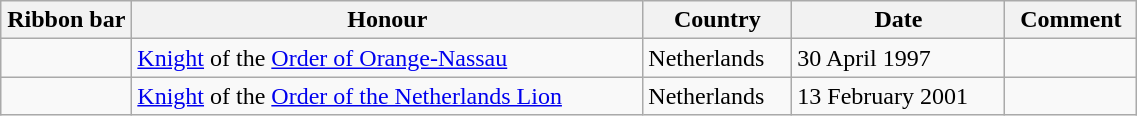<table class="wikitable" style="width:60%;">
<tr>
<th style="width:80px;">Ribbon bar</th>
<th>Honour</th>
<th>Country</th>
<th>Date</th>
<th>Comment</th>
</tr>
<tr>
<td></td>
<td><a href='#'>Knight</a> of the <a href='#'>Order of Orange-Nassau</a></td>
<td>Netherlands</td>
<td>30 April 1997</td>
<td></td>
</tr>
<tr>
<td></td>
<td><a href='#'>Knight</a> of the <a href='#'>Order of the Netherlands Lion</a></td>
<td>Netherlands</td>
<td>13 February 2001</td>
<td></td>
</tr>
</table>
